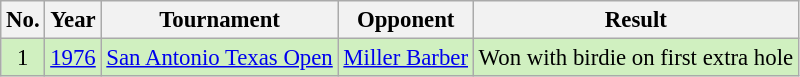<table class="wikitable" style="font-size:95%;">
<tr>
<th>No.</th>
<th>Year</th>
<th>Tournament</th>
<th>Opponent</th>
<th>Result</th>
</tr>
<tr style="background:#D0F0C0;">
<td align=center>1</td>
<td><a href='#'>1976</a></td>
<td><a href='#'>San Antonio Texas Open</a></td>
<td> <a href='#'>Miller Barber</a></td>
<td>Won with birdie on first extra hole</td>
</tr>
</table>
